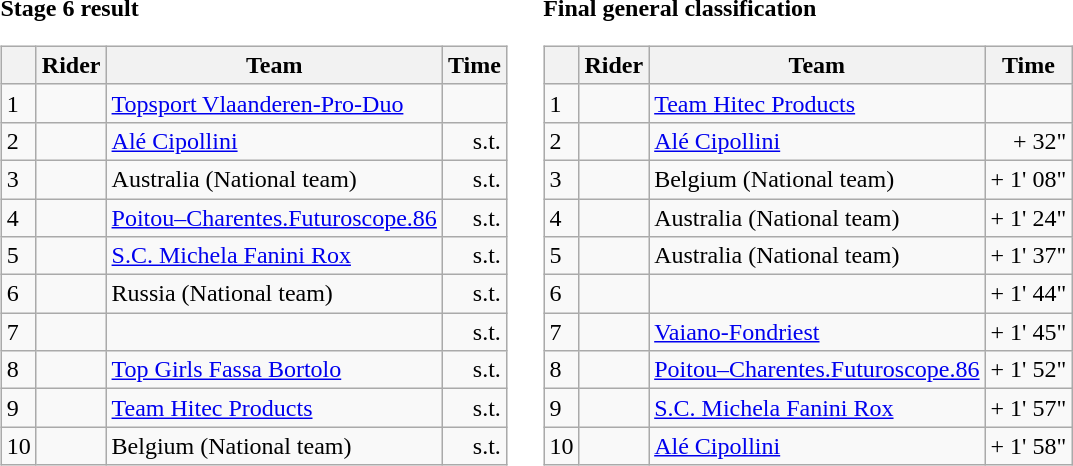<table>
<tr>
<td><strong>Stage 6 result</strong><br><table class="wikitable">
<tr>
<th></th>
<th>Rider</th>
<th>Team</th>
<th>Time</th>
</tr>
<tr>
<td>1</td>
<td></td>
<td><a href='#'>Topsport Vlaanderen-Pro-Duo</a></td>
<td align="right"></td>
</tr>
<tr>
<td>2</td>
<td></td>
<td><a href='#'>Alé Cipollini</a></td>
<td align="right">s.t.</td>
</tr>
<tr>
<td>3</td>
<td></td>
<td>Australia (National team)</td>
<td align="right">s.t.</td>
</tr>
<tr>
<td>4</td>
<td></td>
<td><a href='#'>Poitou–Charentes.Futuroscope.86</a></td>
<td align="right">s.t.</td>
</tr>
<tr>
<td>5</td>
<td></td>
<td><a href='#'>S.C. Michela Fanini Rox</a></td>
<td align="right">s.t.</td>
</tr>
<tr>
<td>6</td>
<td></td>
<td>Russia (National team)</td>
<td align="right">s.t.</td>
</tr>
<tr>
<td>7</td>
<td></td>
<td></td>
<td align="right">s.t.</td>
</tr>
<tr>
<td>8</td>
<td></td>
<td><a href='#'>Top Girls Fassa Bortolo</a></td>
<td align="right">s.t.</td>
</tr>
<tr>
<td>9</td>
<td></td>
<td><a href='#'>Team Hitec Products</a></td>
<td align="right">s.t.</td>
</tr>
<tr>
<td>10</td>
<td></td>
<td>Belgium (National team)</td>
<td align="right">s.t.</td>
</tr>
</table>
</td>
<td></td>
<td><strong>Final general classification</strong><br><table class="wikitable">
<tr>
<th></th>
<th>Rider</th>
<th>Team</th>
<th>Time</th>
</tr>
<tr>
<td>1</td>
<td></td>
<td><a href='#'>Team Hitec Products</a></td>
<td align="right"></td>
</tr>
<tr>
<td>2</td>
<td></td>
<td><a href='#'>Alé Cipollini</a></td>
<td align="right">+ 32"</td>
</tr>
<tr>
<td>3</td>
<td></td>
<td>Belgium (National team)</td>
<td align="right">+ 1' 08"</td>
</tr>
<tr>
<td>4</td>
<td></td>
<td>Australia (National team)</td>
<td align="right">+ 1' 24"</td>
</tr>
<tr>
<td>5</td>
<td></td>
<td>Australia (National team)</td>
<td align="right">+ 1' 37"</td>
</tr>
<tr>
<td>6</td>
<td></td>
<td></td>
<td align="right">+ 1' 44"</td>
</tr>
<tr>
<td>7</td>
<td></td>
<td><a href='#'>Vaiano-Fondriest</a></td>
<td align="right">+ 1' 45"</td>
</tr>
<tr>
<td>8</td>
<td></td>
<td><a href='#'>Poitou–Charentes.Futuroscope.86</a></td>
<td align="right">+ 1' 52"</td>
</tr>
<tr>
<td>9</td>
<td></td>
<td><a href='#'>S.C. Michela Fanini Rox</a></td>
<td align="right">+ 1' 57"</td>
</tr>
<tr>
<td>10</td>
<td></td>
<td><a href='#'>Alé Cipollini</a></td>
<td align="right">+ 1' 58"</td>
</tr>
</table>
</td>
</tr>
</table>
